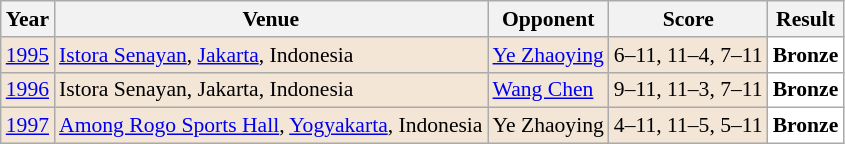<table class="sortable wikitable" style="font-size: 90%;">
<tr>
<th>Year</th>
<th>Venue</th>
<th>Opponent</th>
<th>Score</th>
<th>Result</th>
</tr>
<tr style="background:#F3E6D7">
<td align="center"><a href='#'>1995</a></td>
<td align="left"><a href='#'>Istora Senayan</a>, <a href='#'>Jakarta</a>, Indonesia</td>
<td align="left"> <a href='#'>Ye Zhaoying</a></td>
<td align="left">6–11, 11–4, 7–11</td>
<td style="text-align:left; background:white"> <strong>Bronze</strong></td>
</tr>
<tr style="background:#F3E6D7">
<td align="center"><a href='#'>1996</a></td>
<td align="left">Istora Senayan, Jakarta, Indonesia</td>
<td align="left"> <a href='#'>Wang Chen</a></td>
<td align="left">9–11, 11–3, 7–11</td>
<td style="text-align:left; background:white"> <strong>Bronze</strong></td>
</tr>
<tr style="background:#F3E6D7">
<td align="center"><a href='#'>1997</a></td>
<td align="left"><a href='#'>Among Rogo Sports Hall</a>, <a href='#'>Yogyakarta</a>, Indonesia</td>
<td align="left"> Ye Zhaoying</td>
<td align="left">4–11, 11–5, 5–11</td>
<td style="text-align:left; background:white"> <strong>Bronze</strong></td>
</tr>
</table>
